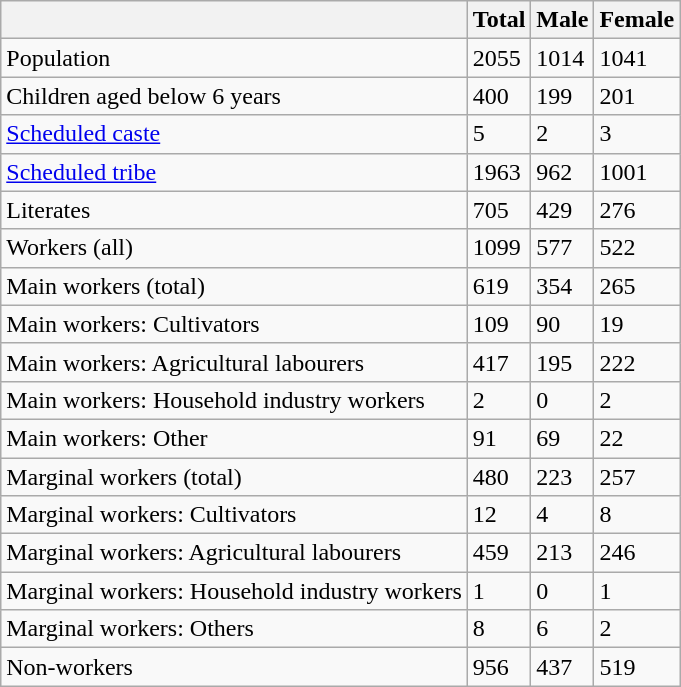<table class="wikitable sortable">
<tr>
<th></th>
<th>Total</th>
<th>Male</th>
<th>Female</th>
</tr>
<tr>
<td>Population</td>
<td>2055</td>
<td>1014</td>
<td>1041</td>
</tr>
<tr>
<td>Children aged below 6 years</td>
<td>400</td>
<td>199</td>
<td>201</td>
</tr>
<tr>
<td><a href='#'>Scheduled caste</a></td>
<td>5</td>
<td>2</td>
<td>3</td>
</tr>
<tr>
<td><a href='#'>Scheduled tribe</a></td>
<td>1963</td>
<td>962</td>
<td>1001</td>
</tr>
<tr>
<td>Literates</td>
<td>705</td>
<td>429</td>
<td>276</td>
</tr>
<tr>
<td>Workers (all)</td>
<td>1099</td>
<td>577</td>
<td>522</td>
</tr>
<tr>
<td>Main workers (total)</td>
<td>619</td>
<td>354</td>
<td>265</td>
</tr>
<tr>
<td>Main workers: Cultivators</td>
<td>109</td>
<td>90</td>
<td>19</td>
</tr>
<tr>
<td>Main workers: Agricultural labourers</td>
<td>417</td>
<td>195</td>
<td>222</td>
</tr>
<tr>
<td>Main workers: Household industry workers</td>
<td>2</td>
<td>0</td>
<td>2</td>
</tr>
<tr>
<td>Main workers: Other</td>
<td>91</td>
<td>69</td>
<td>22</td>
</tr>
<tr>
<td>Marginal workers (total)</td>
<td>480</td>
<td>223</td>
<td>257</td>
</tr>
<tr>
<td>Marginal workers: Cultivators</td>
<td>12</td>
<td>4</td>
<td>8</td>
</tr>
<tr>
<td>Marginal workers: Agricultural labourers</td>
<td>459</td>
<td>213</td>
<td>246</td>
</tr>
<tr>
<td>Marginal workers: Household industry workers</td>
<td>1</td>
<td>0</td>
<td>1</td>
</tr>
<tr>
<td>Marginal workers: Others</td>
<td>8</td>
<td>6</td>
<td>2</td>
</tr>
<tr>
<td>Non-workers</td>
<td>956</td>
<td>437</td>
<td>519</td>
</tr>
</table>
